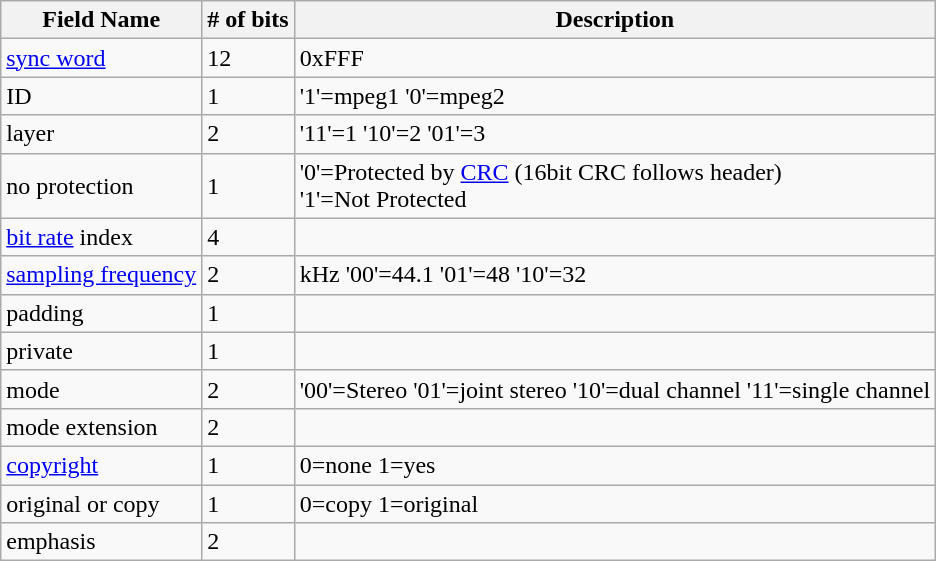<table class="wikitable">
<tr>
<th>Field Name</th>
<th># of bits</th>
<th>Description</th>
</tr>
<tr>
<td><a href='#'>sync word</a></td>
<td>12</td>
<td>0xFFF</td>
</tr>
<tr>
<td>ID</td>
<td>1</td>
<td>'1'=mpeg1 '0'=mpeg2</td>
</tr>
<tr>
<td>layer</td>
<td>2</td>
<td>'11'=1 '10'=2 '01'=3</td>
</tr>
<tr>
<td>no protection</td>
<td>1</td>
<td>'0'=Protected by <a href='#'>CRC</a> (16bit CRC follows header)<br>'1'=Not Protected</td>
</tr>
<tr>
<td><a href='#'>bit rate</a> index</td>
<td>4</td>
<td></td>
</tr>
<tr>
<td><a href='#'>sampling frequency</a></td>
<td>2</td>
<td>kHz '00'=44.1 '01'=48 '10'=32</td>
</tr>
<tr>
<td>padding</td>
<td>1</td>
<td></td>
</tr>
<tr>
<td>private</td>
<td>1</td>
<td></td>
</tr>
<tr>
<td>mode</td>
<td>2</td>
<td>'00'=Stereo '01'=joint stereo '10'=dual channel '11'=single channel</td>
</tr>
<tr>
<td>mode extension</td>
<td>2</td>
<td></td>
</tr>
<tr>
<td><a href='#'>copyright</a></td>
<td>1</td>
<td>0=none 1=yes</td>
</tr>
<tr>
<td>original or copy</td>
<td>1</td>
<td>0=copy 1=original</td>
</tr>
<tr>
<td>emphasis</td>
<td>2</td>
<td></td>
</tr>
</table>
